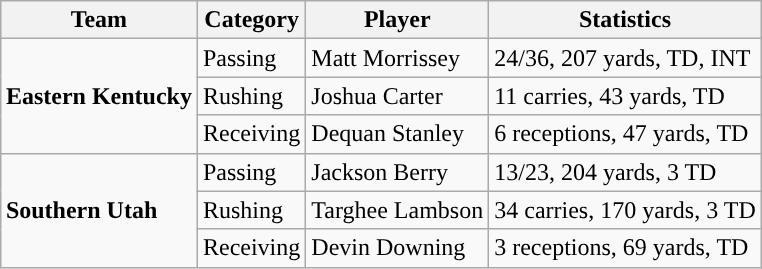<table class="wikitable" style="float: right;">
<tr>
<th>Team</th>
<th>Category</th>
<th>Player</th>
<th>Statistics</th>
</tr>
<tr>
<td rowspan=3><strong>Eastern Kentucky</strong></td>
<td>Passing</td>
<td>Matt Morrissey</td>
<td>24/36, 207 yards, TD, INT</td>
</tr>
<tr>
<td>Rushing</td>
<td>Joshua Carter</td>
<td>11 carries, 43 yards, TD</td>
</tr>
<tr>
<td>Receiving</td>
<td>Dequan Stanley</td>
<td>6 receptions, 47 yards, TD</td>
</tr>
<tr>
<td rowspan=3><strong>Southern Utah</strong></td>
<td>Passing</td>
<td>Jackson Berry</td>
<td>13/23, 204 yards, 3 TD</td>
</tr>
<tr>
<td>Rushing</td>
<td>Targhee Lambson</td>
<td>34 carries, 170 yards, 3 TD</td>
</tr>
<tr>
<td>Receiving</td>
<td>Devin Downing</td>
<td>3 receptions, 69 yards, TD</td>
</tr>
</table>
